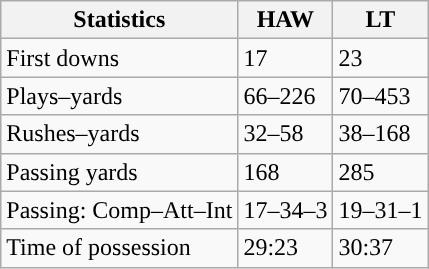<table class="wikitable">
<tr>
<th>Statistics</th>
<th>HAW</th>
<th>LT</th>
</tr>
<tr>
<td>First downs</td>
<td>17</td>
<td>23</td>
</tr>
<tr>
<td>Plays–yards</td>
<td>66–226</td>
<td>70–453</td>
</tr>
<tr>
<td>Rushes–yards</td>
<td>32–58</td>
<td>38–168</td>
</tr>
<tr>
<td>Passing yards</td>
<td>168</td>
<td>285</td>
</tr>
<tr>
<td>Passing: Comp–Att–Int</td>
<td>17–34–3</td>
<td>19–31–1</td>
</tr>
<tr>
<td>Time of possession</td>
<td>29:23</td>
<td>30:37</td>
</tr>
</table>
